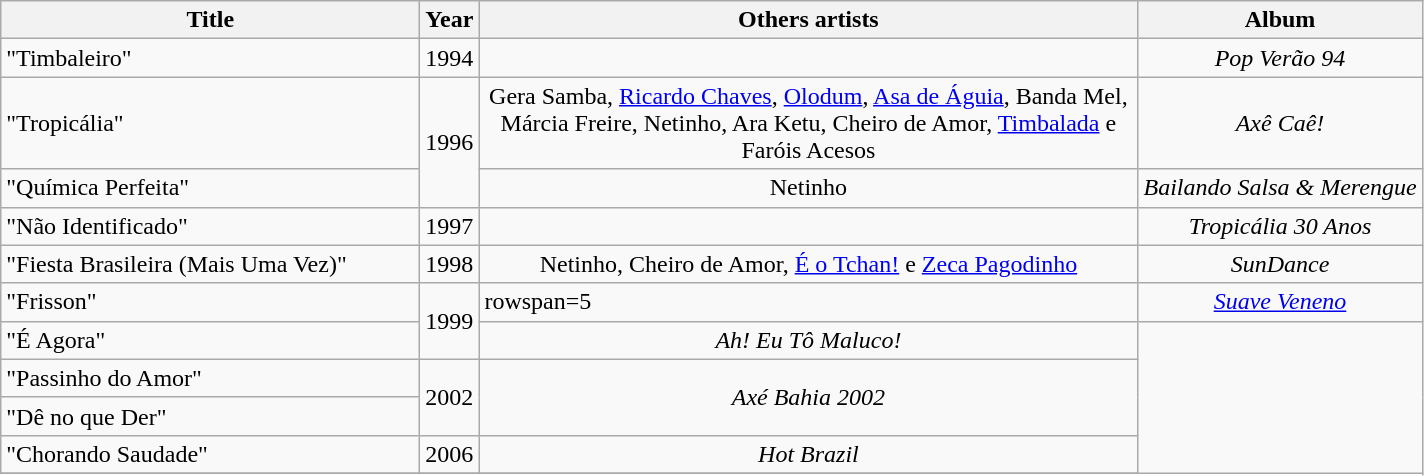<table class="wikitable">
<tr>
<th style="width:17em;">Title</th>
<th>Year</th>
<th style="width:27em;">Others artists</th>
<th>Album</th>
</tr>
<tr>
<td>"Timbaleiro"</td>
<td>1994</td>
<td></td>
<td align="center"><em>Pop Verão 94</em></td>
</tr>
<tr>
<td>"Tropicália"</td>
<td rowspan=2>1996</td>
<td align="center">Gera Samba, <a href='#'>Ricardo Chaves</a>, <a href='#'>Olodum</a>, <a href='#'>Asa de Águia</a>, Banda Mel, Márcia Freire, Netinho, Ara Ketu, Cheiro de Amor, <a href='#'>Timbalada</a> e Faróis Acesos</td>
<td align="center"><em>Axê Caê!</em></td>
</tr>
<tr>
<td>"Química Perfeita"</td>
<td align="center">Netinho</td>
<td align="center"><em>Bailando Salsa & Merengue</em></td>
</tr>
<tr>
<td>"Não Identificado"</td>
<td>1997</td>
<td></td>
<td align="center"><em>Tropicália 30 Anos</em></td>
</tr>
<tr>
<td>"Fiesta Brasileira (Mais Uma Vez)"</td>
<td>1998</td>
<td align="center">Netinho, Cheiro de Amor, <a href='#'>É o Tchan!</a> e <a href='#'>Zeca Pagodinho</a></td>
<td align="center"><em>SunDance</em></td>
</tr>
<tr>
<td>"Frisson"</td>
<td rowspan=2>1999</td>
<td>rowspan=5 </td>
<td align="center"><em><a href='#'>Suave Veneno</a></em></td>
</tr>
<tr>
<td>"É Agora"</td>
<td align="center"><em>Ah! Eu Tô Maluco!</em></td>
</tr>
<tr>
<td>"Passinho do Amor"</td>
<td rowspan=2>2002</td>
<td rowspan=2 align="center"><em>Axé Bahia 2002</em></td>
</tr>
<tr>
<td>"Dê no que Der"</td>
</tr>
<tr>
<td>"Chorando Saudade"</td>
<td>2006</td>
<td align="center"><em>Hot Brazil</em></td>
</tr>
<tr>
</tr>
</table>
